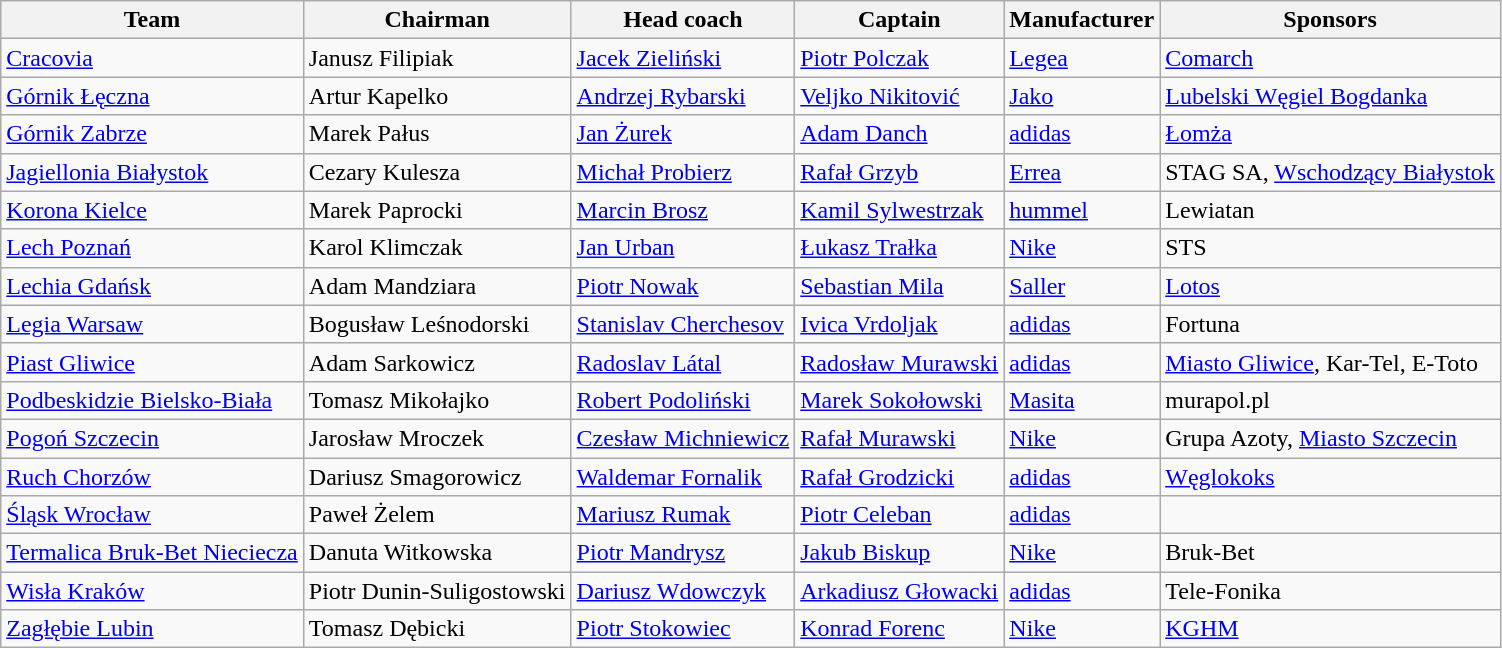<table class="wikitable sortable" style="text-align: left;">
<tr>
<th>Team</th>
<th>Chairman</th>
<th>Head coach</th>
<th>Captain</th>
<th>Manufacturer</th>
<th>Sponsors</th>
</tr>
<tr>
<td><a href='#'>Cracovia</a></td>
<td> Janusz Filipiak</td>
<td> <a href='#'>Jacek Zieliński</a></td>
<td> <a href='#'>Piotr Polczak</a></td>
<td><a href='#'>Legea</a></td>
<td><a href='#'>Comarch</a></td>
</tr>
<tr>
<td><a href='#'>Górnik Łęczna</a></td>
<td> Artur Kapelko</td>
<td> <a href='#'>Andrzej Rybarski</a></td>
<td> <a href='#'>Veljko Nikitović</a></td>
<td><a href='#'>Jako</a></td>
<td><a href='#'>Lubelski Węgiel Bogdanka</a></td>
</tr>
<tr>
<td><a href='#'>Górnik Zabrze</a></td>
<td> Marek Pałus</td>
<td> <a href='#'>Jan Żurek</a></td>
<td> <a href='#'>Adam Danch</a></td>
<td><a href='#'>adidas</a></td>
<td><a href='#'>Łomża</a></td>
</tr>
<tr>
<td><a href='#'>Jagiellonia Białystok</a></td>
<td> Cezary Kulesza</td>
<td> <a href='#'>Michał Probierz</a></td>
<td> <a href='#'>Rafał Grzyb</a></td>
<td><a href='#'>Errea</a></td>
<td>STAG SA, <a href='#'>Wschodzący Białystok</a></td>
</tr>
<tr>
<td><a href='#'>Korona Kielce</a></td>
<td> Marek Paprocki</td>
<td> <a href='#'>Marcin Brosz</a></td>
<td> <a href='#'>Kamil Sylwestrzak</a></td>
<td><a href='#'>hummel</a></td>
<td>Lewiatan</td>
</tr>
<tr>
<td><a href='#'>Lech Poznań</a></td>
<td> Karol Klimczak</td>
<td> <a href='#'>Jan Urban</a></td>
<td> <a href='#'>Łukasz Trałka</a></td>
<td><a href='#'>Nike</a></td>
<td>STS</td>
</tr>
<tr>
<td><a href='#'>Lechia Gdańsk</a></td>
<td> Adam Mandziara</td>
<td> <a href='#'>Piotr Nowak</a></td>
<td> <a href='#'>Sebastian Mila</a></td>
<td><a href='#'>Saller</a></td>
<td><a href='#'>Lotos</a></td>
</tr>
<tr>
<td><a href='#'>Legia Warsaw</a></td>
<td> Bogusław Leśnodorski</td>
<td> <a href='#'>Stanislav Cherchesov</a></td>
<td> <a href='#'>Ivica Vrdoljak</a></td>
<td><a href='#'>adidas</a></td>
<td>Fortuna</td>
</tr>
<tr>
<td><a href='#'>Piast Gliwice</a></td>
<td> Adam Sarkowicz</td>
<td> <a href='#'>Radoslav Látal</a></td>
<td> <a href='#'>Radosław Murawski</a></td>
<td><a href='#'>adidas</a></td>
<td><a href='#'>Miasto Gliwice</a>, Kar-Tel, E-Toto</td>
</tr>
<tr>
<td><a href='#'>Podbeskidzie Bielsko-Biała</a></td>
<td> Tomasz Mikołajko</td>
<td> <a href='#'>Robert Podoliński</a></td>
<td> <a href='#'>Marek Sokołowski</a></td>
<td><a href='#'>Masita</a></td>
<td>murapol.pl</td>
</tr>
<tr>
<td><a href='#'>Pogoń Szczecin</a></td>
<td> Jarosław Mroczek</td>
<td> <a href='#'>Czesław Michniewicz</a></td>
<td> <a href='#'>Rafał Murawski</a></td>
<td><a href='#'>Nike</a></td>
<td>Grupa Azoty, <a href='#'>Miasto Szczecin</a></td>
</tr>
<tr>
<td><a href='#'>Ruch Chorzów</a></td>
<td> Dariusz Smagorowicz</td>
<td> <a href='#'>Waldemar Fornalik</a></td>
<td> <a href='#'>Rafał Grodzicki</a></td>
<td><a href='#'>adidas</a></td>
<td><a href='#'>Węglokoks</a></td>
</tr>
<tr>
<td><a href='#'>Śląsk Wrocław</a></td>
<td> Paweł Żelem</td>
<td> <a href='#'>Mariusz Rumak</a></td>
<td> <a href='#'>Piotr Celeban</a></td>
<td><a href='#'>adidas</a></td>
<td></td>
</tr>
<tr>
<td><a href='#'>Termalica Bruk-Bet Nieciecza</a></td>
<td> Danuta Witkowska</td>
<td> <a href='#'>Piotr Mandrysz</a></td>
<td> <a href='#'>Jakub Biskup</a></td>
<td><a href='#'>Nike</a></td>
<td>Bruk-Bet</td>
</tr>
<tr>
<td><a href='#'>Wisła Kraków</a></td>
<td> Piotr Dunin-Suligostowski</td>
<td> <a href='#'>Dariusz Wdowczyk</a></td>
<td> <a href='#'>Arkadiusz Głowacki</a></td>
<td><a href='#'>adidas</a></td>
<td>Tele-Fonika</td>
</tr>
<tr>
<td><a href='#'>Zagłębie Lubin</a></td>
<td> Tomasz Dębicki</td>
<td> <a href='#'>Piotr Stokowiec</a></td>
<td> <a href='#'>Konrad Forenc</a></td>
<td><a href='#'>Nike</a></td>
<td><a href='#'>KGHM</a></td>
</tr>
</table>
